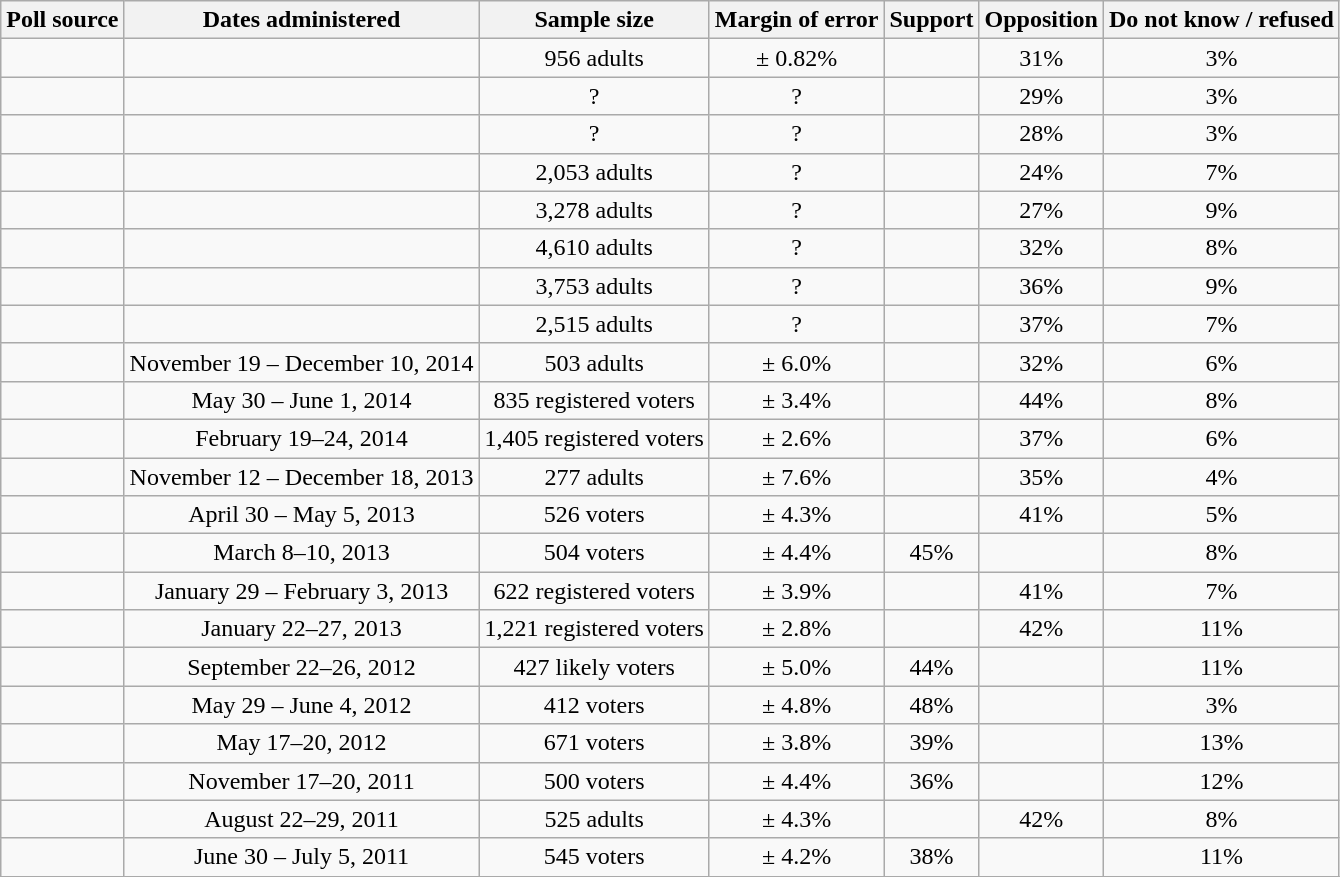<table class="wikitable" style="text-align: center">
<tr>
<th>Poll source</th>
<th>Dates administered</th>
<th>Sample size</th>
<th>Margin of error</th>
<th>Support</th>
<th>Opposition</th>
<th>Do not know / refused</th>
</tr>
<tr>
<td></td>
<td></td>
<td>956 adults</td>
<td>± 0.82%</td>
<td></td>
<td>31%</td>
<td>3%</td>
</tr>
<tr>
<td></td>
<td></td>
<td>?</td>
<td>?</td>
<td></td>
<td>29%</td>
<td>3%</td>
</tr>
<tr>
<td></td>
<td></td>
<td>?</td>
<td>?</td>
<td></td>
<td>28%</td>
<td>3%</td>
</tr>
<tr>
<td></td>
<td></td>
<td>2,053 adults</td>
<td>?</td>
<td></td>
<td>24%</td>
<td>7%</td>
</tr>
<tr>
<td></td>
<td></td>
<td>3,278 adults</td>
<td>?</td>
<td></td>
<td>27%</td>
<td>9%</td>
</tr>
<tr>
<td></td>
<td></td>
<td>4,610 adults</td>
<td>?</td>
<td></td>
<td>32%</td>
<td>8%</td>
</tr>
<tr>
<td></td>
<td></td>
<td>3,753 adults</td>
<td>?</td>
<td></td>
<td>36%</td>
<td>9%</td>
</tr>
<tr>
<td></td>
<td></td>
<td>2,515 adults</td>
<td>?</td>
<td></td>
<td>37%</td>
<td>7%</td>
</tr>
<tr>
<td></td>
<td>November 19 – December 10, 2014</td>
<td>503 adults</td>
<td>± 6.0%</td>
<td></td>
<td>32%</td>
<td>6%</td>
</tr>
<tr>
<td></td>
<td>May 30 – June 1, 2014</td>
<td>835 registered voters</td>
<td>± 3.4%</td>
<td></td>
<td>44%</td>
<td>8%</td>
</tr>
<tr>
<td></td>
<td>February 19–24, 2014</td>
<td>1,405 registered voters</td>
<td>± 2.6%</td>
<td></td>
<td>37%</td>
<td>6%</td>
</tr>
<tr>
<td></td>
<td>November 12 – December 18, 2013</td>
<td>277 adults</td>
<td>± 7.6%</td>
<td></td>
<td>35%</td>
<td>4%</td>
</tr>
<tr>
<td></td>
<td>April 30 – May 5, 2013</td>
<td>526 voters</td>
<td>± 4.3%</td>
<td></td>
<td>41%</td>
<td>5%</td>
</tr>
<tr>
<td></td>
<td>March 8–10, 2013</td>
<td>504 voters</td>
<td>± 4.4%</td>
<td>45%</td>
<td></td>
<td>8%</td>
</tr>
<tr>
<td></td>
<td>January 29 – February 3, 2013</td>
<td>622 registered voters</td>
<td>± 3.9%</td>
<td></td>
<td>41%</td>
<td>7%</td>
</tr>
<tr>
<td></td>
<td>January 22–27, 2013</td>
<td>1,221 registered voters</td>
<td>± 2.8%</td>
<td></td>
<td>42%</td>
<td>11%</td>
</tr>
<tr>
<td></td>
<td>September 22–26, 2012</td>
<td>427 likely voters</td>
<td>± 5.0%</td>
<td>44%</td>
<td></td>
<td>11%</td>
</tr>
<tr>
<td></td>
<td>May 29 – June 4, 2012</td>
<td>412 voters</td>
<td>± 4.8%</td>
<td>48%</td>
<td></td>
<td>3%</td>
</tr>
<tr>
<td></td>
<td>May 17–20, 2012</td>
<td>671 voters</td>
<td>± 3.8%</td>
<td>39%</td>
<td></td>
<td>13%</td>
</tr>
<tr>
<td></td>
<td>November 17–20, 2011</td>
<td>500 voters</td>
<td>± 4.4%</td>
<td>36%</td>
<td></td>
<td>12%</td>
</tr>
<tr>
<td></td>
<td>August 22–29, 2011</td>
<td>525 adults</td>
<td>± 4.3%</td>
<td></td>
<td>42%</td>
<td>8%</td>
</tr>
<tr>
<td></td>
<td>June 30 – July 5, 2011</td>
<td>545 voters</td>
<td>± 4.2%</td>
<td>38%</td>
<td></td>
<td>11%</td>
</tr>
<tr>
</tr>
</table>
